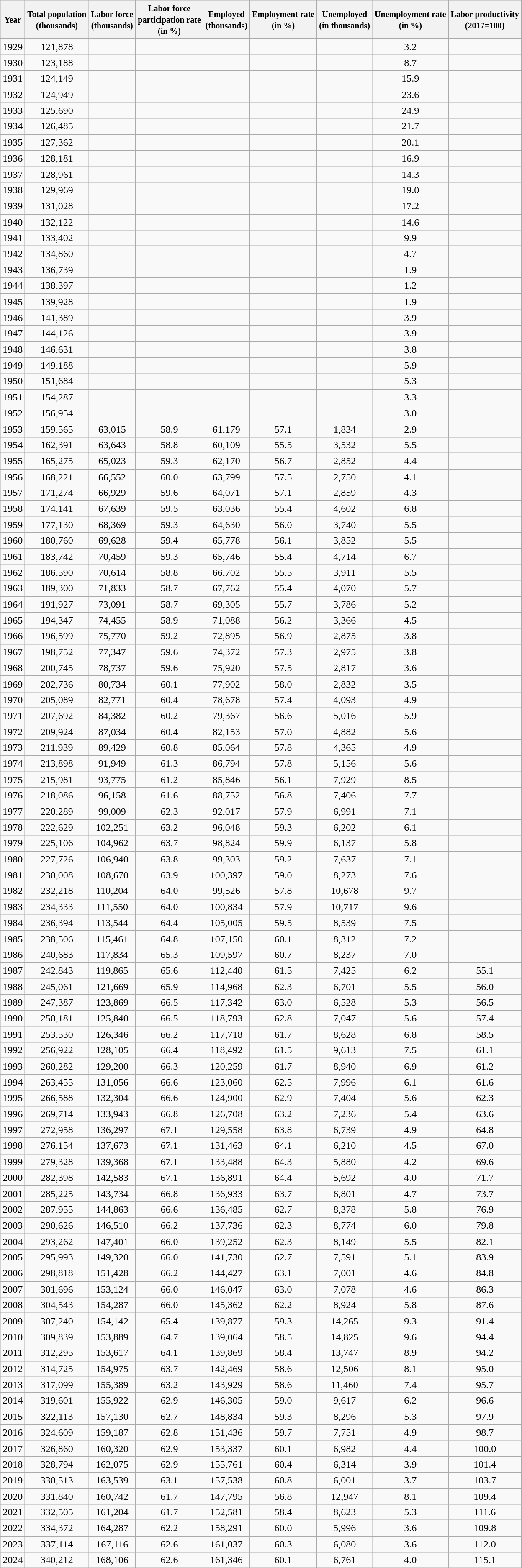<table class="wikitable sortable sticky-header" style="text-align:center;">
<tr>
<th><small>Year</small></th>
<th><small>Total population<br>(thousands)</small></th>
<th><small>Labor force<br>(thousands)</small></th>
<th><small>Labor force<br>participation rate<br>(in %)</small></th>
<th><small>Employed<br>(thousands)</small></th>
<th><small>Employment rate<br>(in %)</small></th>
<th><small>Unemployed<br>(in thousands)</small></th>
<th><small>Unemployment rate <br>(in %)</small></th>
<th><small>Labor productivity<br>(2017=100)</small></th>
</tr>
<tr>
<td>1929</td>
<td>121,878</td>
<td></td>
<td></td>
<td></td>
<td></td>
<td></td>
<td>3.2</td>
<td></td>
</tr>
<tr>
<td>1930</td>
<td>123,188</td>
<td></td>
<td></td>
<td></td>
<td></td>
<td></td>
<td>8.7</td>
<td></td>
</tr>
<tr>
<td>1931</td>
<td>124,149</td>
<td></td>
<td></td>
<td></td>
<td></td>
<td></td>
<td>15.9</td>
<td></td>
</tr>
<tr>
<td>1932</td>
<td>124,949</td>
<td></td>
<td></td>
<td></td>
<td></td>
<td></td>
<td>23.6</td>
<td></td>
</tr>
<tr>
<td>1933</td>
<td>125,690</td>
<td></td>
<td></td>
<td></td>
<td></td>
<td></td>
<td>24.9</td>
<td></td>
</tr>
<tr>
<td>1934</td>
<td>126,485</td>
<td></td>
<td></td>
<td></td>
<td></td>
<td></td>
<td>21.7</td>
<td></td>
</tr>
<tr>
<td>1935</td>
<td>127,362</td>
<td></td>
<td></td>
<td></td>
<td></td>
<td></td>
<td>20.1</td>
<td></td>
</tr>
<tr>
<td>1936</td>
<td>128,181</td>
<td></td>
<td></td>
<td></td>
<td></td>
<td></td>
<td>16.9</td>
<td></td>
</tr>
<tr>
<td>1937</td>
<td>128,961</td>
<td></td>
<td></td>
<td></td>
<td></td>
<td></td>
<td>14.3</td>
<td></td>
</tr>
<tr>
<td>1938</td>
<td>129,969</td>
<td></td>
<td></td>
<td></td>
<td></td>
<td></td>
<td>19.0</td>
<td></td>
</tr>
<tr>
<td>1939</td>
<td>131,028</td>
<td></td>
<td></td>
<td></td>
<td></td>
<td></td>
<td>17.2</td>
<td></td>
</tr>
<tr>
<td>1940</td>
<td>132,122</td>
<td></td>
<td></td>
<td></td>
<td></td>
<td></td>
<td>14.6</td>
<td></td>
</tr>
<tr>
<td>1941</td>
<td>133,402</td>
<td></td>
<td></td>
<td></td>
<td></td>
<td></td>
<td>9.9</td>
<td></td>
</tr>
<tr>
<td>1942</td>
<td>134,860</td>
<td></td>
<td></td>
<td></td>
<td></td>
<td></td>
<td>4.7</td>
<td></td>
</tr>
<tr>
<td>1943</td>
<td>136,739</td>
<td></td>
<td></td>
<td></td>
<td></td>
<td></td>
<td>1.9</td>
<td></td>
</tr>
<tr>
<td>1944</td>
<td>138,397</td>
<td></td>
<td></td>
<td></td>
<td></td>
<td></td>
<td>1.2</td>
<td></td>
</tr>
<tr>
<td>1945</td>
<td>139,928</td>
<td></td>
<td></td>
<td></td>
<td></td>
<td></td>
<td>1.9</td>
<td></td>
</tr>
<tr>
<td>1946</td>
<td>141,389</td>
<td></td>
<td></td>
<td></td>
<td></td>
<td></td>
<td>3.9</td>
<td></td>
</tr>
<tr>
<td>1947</td>
<td>144,126</td>
<td></td>
<td></td>
<td></td>
<td></td>
<td></td>
<td>3.9</td>
<td></td>
</tr>
<tr>
<td>1948</td>
<td>146,631</td>
<td></td>
<td></td>
<td></td>
<td></td>
<td></td>
<td>3.8</td>
<td></td>
</tr>
<tr>
<td>1949</td>
<td>149,188</td>
<td></td>
<td></td>
<td></td>
<td></td>
<td></td>
<td>5.9</td>
<td></td>
</tr>
<tr>
<td>1950</td>
<td>151,684</td>
<td></td>
<td></td>
<td></td>
<td></td>
<td></td>
<td>5.3</td>
<td></td>
</tr>
<tr>
<td>1951</td>
<td>154,287</td>
<td></td>
<td></td>
<td></td>
<td></td>
<td></td>
<td>3.3</td>
<td></td>
</tr>
<tr>
<td>1952</td>
<td>156,954</td>
<td></td>
<td></td>
<td></td>
<td></td>
<td></td>
<td>3.0</td>
<td></td>
</tr>
<tr>
<td>1953</td>
<td>159,565</td>
<td>63,015</td>
<td>58.9</td>
<td>61,179</td>
<td>57.1</td>
<td>1,834</td>
<td>2.9</td>
<td></td>
</tr>
<tr>
<td>1954</td>
<td>162,391</td>
<td>63,643</td>
<td>58.8</td>
<td>60,109</td>
<td>55.5</td>
<td>3,532</td>
<td>5.5</td>
<td></td>
</tr>
<tr>
<td>1955</td>
<td>165,275</td>
<td>65,023</td>
<td>59.3</td>
<td>62,170</td>
<td>56.7</td>
<td>2,852</td>
<td>4.4</td>
<td></td>
</tr>
<tr>
<td>1956</td>
<td>168,221</td>
<td>66,552</td>
<td>60.0</td>
<td>63,799</td>
<td>57.5</td>
<td>2,750</td>
<td>4.1</td>
<td></td>
</tr>
<tr>
<td>1957</td>
<td>171,274</td>
<td>66,929</td>
<td>59.6</td>
<td>64,071</td>
<td>57.1</td>
<td>2,859</td>
<td>4.3</td>
<td></td>
</tr>
<tr>
<td>1958</td>
<td>174,141</td>
<td>67,639</td>
<td>59.5</td>
<td>63,036</td>
<td>55.4</td>
<td>4,602</td>
<td>6.8</td>
<td></td>
</tr>
<tr>
<td>1959</td>
<td>177,130</td>
<td>68,369</td>
<td>59.3</td>
<td>64,630</td>
<td>56.0</td>
<td>3,740</td>
<td>5.5</td>
<td></td>
</tr>
<tr>
<td>1960</td>
<td>180,760</td>
<td>69,628</td>
<td>59.4</td>
<td>65,778</td>
<td>56.1</td>
<td>3,852</td>
<td>5.5</td>
<td></td>
</tr>
<tr>
<td>1961</td>
<td>183,742</td>
<td>70,459</td>
<td>59.3</td>
<td>65,746</td>
<td>55.4</td>
<td>4,714</td>
<td>6.7</td>
<td></td>
</tr>
<tr>
<td>1962</td>
<td>186,590</td>
<td>70,614</td>
<td>58.8</td>
<td>66,702</td>
<td>55.5</td>
<td>3,911</td>
<td>5.5</td>
<td></td>
</tr>
<tr>
<td>1963</td>
<td>189,300</td>
<td>71,833</td>
<td>58.7</td>
<td>67,762</td>
<td>55.4</td>
<td>4,070</td>
<td>5.7</td>
<td></td>
</tr>
<tr>
<td>1964</td>
<td>191,927</td>
<td>73,091</td>
<td>58.7</td>
<td>69,305</td>
<td>55.7</td>
<td>3,786</td>
<td>5.2</td>
<td></td>
</tr>
<tr>
<td>1965</td>
<td>194,347</td>
<td>74,455</td>
<td>58.9</td>
<td>71,088</td>
<td>56.2</td>
<td>3,366</td>
<td>4.5</td>
<td></td>
</tr>
<tr>
<td>1966</td>
<td>196,599</td>
<td>75,770</td>
<td>59.2</td>
<td>72,895</td>
<td>56.9</td>
<td>2,875</td>
<td>3.8</td>
<td></td>
</tr>
<tr>
<td>1967</td>
<td>198,752</td>
<td>77,347</td>
<td>59.6</td>
<td>74,372</td>
<td>57.3</td>
<td>2,975</td>
<td>3.8</td>
<td></td>
</tr>
<tr>
<td>1968</td>
<td>200,745</td>
<td>78,737</td>
<td>59.6</td>
<td>75,920</td>
<td>57.5</td>
<td>2,817</td>
<td>3.6</td>
<td></td>
</tr>
<tr>
<td>1969</td>
<td>202,736</td>
<td>80,734</td>
<td>60.1</td>
<td>77,902</td>
<td>58.0</td>
<td>2,832</td>
<td>3.5</td>
<td></td>
</tr>
<tr>
<td>1970</td>
<td>205,089</td>
<td>82,771</td>
<td>60.4</td>
<td>78,678</td>
<td>57.4</td>
<td>4,093</td>
<td>4.9</td>
<td></td>
</tr>
<tr>
<td>1971</td>
<td>207,692</td>
<td>84,382</td>
<td>60.2</td>
<td>79,367</td>
<td>56.6</td>
<td>5,016</td>
<td>5.9</td>
<td></td>
</tr>
<tr>
<td>1972</td>
<td>209,924</td>
<td>87,034</td>
<td>60.4</td>
<td>82,153</td>
<td>57.0</td>
<td>4,882</td>
<td>5.6</td>
<td></td>
</tr>
<tr>
<td>1973</td>
<td>211,939</td>
<td>89,429</td>
<td>60.8</td>
<td>85,064</td>
<td>57.8</td>
<td>4,365</td>
<td>4.9</td>
<td></td>
</tr>
<tr>
<td>1974</td>
<td>213,898</td>
<td>91,949</td>
<td>61.3</td>
<td>86,794</td>
<td>57.8</td>
<td>5,156</td>
<td>5.6</td>
<td></td>
</tr>
<tr>
<td>1975</td>
<td>215,981</td>
<td>93,775</td>
<td>61.2</td>
<td>85,846</td>
<td>56.1</td>
<td>7,929</td>
<td>8.5</td>
<td></td>
</tr>
<tr>
<td>1976</td>
<td>218,086</td>
<td>96,158</td>
<td>61.6</td>
<td>88,752</td>
<td>56.8</td>
<td>7,406</td>
<td>7.7</td>
<td></td>
</tr>
<tr>
<td>1977</td>
<td>220,289</td>
<td>99,009</td>
<td>62.3</td>
<td>92,017</td>
<td>57.9</td>
<td>6,991</td>
<td>7.1</td>
<td></td>
</tr>
<tr>
<td>1978</td>
<td>222,629</td>
<td>102,251</td>
<td>63.2</td>
<td>96,048</td>
<td>59.3</td>
<td>6,202</td>
<td>6.1</td>
<td></td>
</tr>
<tr>
<td>1979</td>
<td>225,106</td>
<td>104,962</td>
<td>63.7</td>
<td>98,824</td>
<td>59.9</td>
<td>6,137</td>
<td>5.8</td>
<td></td>
</tr>
<tr>
<td>1980</td>
<td>227,726</td>
<td>106,940</td>
<td>63.8</td>
<td>99,303</td>
<td>59.2</td>
<td>7,637</td>
<td>7.1</td>
<td></td>
</tr>
<tr>
<td>1981</td>
<td>230,008</td>
<td>108,670</td>
<td>63.9</td>
<td>100,397</td>
<td>59.0</td>
<td>8,273</td>
<td>7.6</td>
<td></td>
</tr>
<tr>
<td>1982</td>
<td>232,218</td>
<td>110,204</td>
<td>64.0</td>
<td>99,526</td>
<td>57.8</td>
<td>10,678</td>
<td>9.7</td>
<td></td>
</tr>
<tr>
<td>1983</td>
<td>234,333</td>
<td>111,550</td>
<td>64.0</td>
<td>100,834</td>
<td>57.9</td>
<td>10,717</td>
<td>9.6</td>
<td></td>
</tr>
<tr>
<td>1984</td>
<td>236,394</td>
<td>113,544</td>
<td>64.4</td>
<td>105,005</td>
<td>59.5</td>
<td>8,539</td>
<td>7.5</td>
<td></td>
</tr>
<tr>
<td>1985</td>
<td>238,506</td>
<td>115,461</td>
<td>64.8</td>
<td>107,150</td>
<td>60.1</td>
<td>8,312</td>
<td>7.2</td>
<td></td>
</tr>
<tr>
<td>1986</td>
<td>240,683</td>
<td>117,834</td>
<td>65.3</td>
<td>109,597</td>
<td>60.7</td>
<td>8,237</td>
<td>7.0</td>
<td></td>
</tr>
<tr>
<td>1987</td>
<td>242,843</td>
<td>119,865</td>
<td>65.6</td>
<td>112,440</td>
<td>61.5</td>
<td>7,425</td>
<td>6.2</td>
<td>55.1</td>
</tr>
<tr>
<td>1988</td>
<td>245,061</td>
<td>121,669</td>
<td>65.9</td>
<td>114,968</td>
<td>62.3</td>
<td>6,701</td>
<td>5.5</td>
<td>56.0</td>
</tr>
<tr>
<td>1989</td>
<td>247,387</td>
<td>123,869</td>
<td>66.5</td>
<td>117,342</td>
<td>63.0</td>
<td>6,528</td>
<td>5.3</td>
<td>56.5</td>
</tr>
<tr>
<td>1990</td>
<td>250,181</td>
<td>125,840</td>
<td>66.5</td>
<td>118,793</td>
<td>62.8</td>
<td>7,047</td>
<td>5.6</td>
<td>57.4</td>
</tr>
<tr>
<td>1991</td>
<td>253,530</td>
<td>126,346</td>
<td>66.2</td>
<td>117,718</td>
<td>61.7</td>
<td>8,628</td>
<td>6.8</td>
<td>58.5</td>
</tr>
<tr>
<td>1992</td>
<td>256,922</td>
<td>128,105</td>
<td>66.4</td>
<td>118,492</td>
<td>61.5</td>
<td>9,613</td>
<td>7.5</td>
<td>61.1</td>
</tr>
<tr>
<td>1993</td>
<td>260,282</td>
<td>129,200</td>
<td>66.3</td>
<td>120,259</td>
<td>61.7</td>
<td>8,940</td>
<td>6.9</td>
<td>61.2</td>
</tr>
<tr>
<td>1994</td>
<td>263,455</td>
<td>131,056</td>
<td>66.6</td>
<td>123,060</td>
<td>62.5</td>
<td>7,996</td>
<td>6.1</td>
<td>61.6</td>
</tr>
<tr>
<td>1995</td>
<td>266,588</td>
<td>132,304</td>
<td>66.6</td>
<td>124,900</td>
<td>62.9</td>
<td>7,404</td>
<td>5.6</td>
<td>62.3</td>
</tr>
<tr>
<td>1996</td>
<td>269,714</td>
<td>133,943</td>
<td>66.8</td>
<td>126,708</td>
<td>63.2</td>
<td>7,236</td>
<td>5.4</td>
<td>63.6</td>
</tr>
<tr>
<td>1997</td>
<td>272,958</td>
<td>136,297</td>
<td>67.1</td>
<td>129,558</td>
<td>63.8</td>
<td>6,739</td>
<td>4.9</td>
<td>64.8</td>
</tr>
<tr>
<td>1998</td>
<td>276,154</td>
<td>137,673</td>
<td>67.1</td>
<td>131,463</td>
<td>64.1</td>
<td>6,210</td>
<td>4.5</td>
<td>67.0</td>
</tr>
<tr>
<td>1999</td>
<td>279,328</td>
<td>139,368</td>
<td>67.1</td>
<td>133,488</td>
<td>64.3</td>
<td>5,880</td>
<td>4.2</td>
<td>69.6</td>
</tr>
<tr>
<td>2000</td>
<td>282,398</td>
<td>142,583</td>
<td>67.1</td>
<td>136,891</td>
<td>64.4</td>
<td>5,692</td>
<td>4.0</td>
<td>71.7</td>
</tr>
<tr>
<td>2001</td>
<td>285,225</td>
<td>143,734</td>
<td>66.8</td>
<td>136,933</td>
<td>63.7</td>
<td>6,801</td>
<td>4.7</td>
<td>73.7</td>
</tr>
<tr>
<td>2002</td>
<td>287,955</td>
<td>144,863</td>
<td>66.6</td>
<td>136,485</td>
<td>62.7</td>
<td>8,378</td>
<td>5.8</td>
<td>76.9</td>
</tr>
<tr>
<td>2003</td>
<td>290,626</td>
<td>146,510</td>
<td>66.2</td>
<td>137,736</td>
<td>62.3</td>
<td>8,774</td>
<td>6.0</td>
<td>79.8</td>
</tr>
<tr>
<td>2004</td>
<td>293,262</td>
<td>147,401</td>
<td>66.0</td>
<td>139,252</td>
<td>62.3</td>
<td>8,149</td>
<td>5.5</td>
<td>82.1</td>
</tr>
<tr>
<td>2005</td>
<td>295,993</td>
<td>149,320</td>
<td>66.0</td>
<td>141,730</td>
<td>62.7</td>
<td>7,591</td>
<td>5.1</td>
<td>83.9</td>
</tr>
<tr>
<td>2006</td>
<td>298,818</td>
<td>151,428</td>
<td>66.2</td>
<td>144,427</td>
<td>63.1</td>
<td>7,001</td>
<td>4.6</td>
<td>84.8</td>
</tr>
<tr>
<td>2007</td>
<td>301,696</td>
<td>153,124</td>
<td>66.0</td>
<td>146,047</td>
<td>63.0</td>
<td>7,078</td>
<td>4.6</td>
<td>86.3</td>
</tr>
<tr>
<td>2008</td>
<td>304,543</td>
<td>154,287</td>
<td>66.0</td>
<td>145,362</td>
<td>62.2</td>
<td>8,924</td>
<td>5.8</td>
<td>87.6</td>
</tr>
<tr>
<td>2009</td>
<td>307,240</td>
<td>154,142</td>
<td>65.4</td>
<td>139,877</td>
<td>59.3</td>
<td>14,265</td>
<td>9.3</td>
<td>91.4</td>
</tr>
<tr>
<td>2010</td>
<td>309,839</td>
<td>153,889</td>
<td>64.7</td>
<td>139,064</td>
<td>58.5</td>
<td>14,825</td>
<td>9.6</td>
<td>94.4</td>
</tr>
<tr>
<td>2011</td>
<td>312,295</td>
<td>153,617</td>
<td>64.1</td>
<td>139,869</td>
<td>58.4</td>
<td>13,747</td>
<td>8.9</td>
<td>94.2</td>
</tr>
<tr>
<td>2012</td>
<td>314,725</td>
<td>154,975</td>
<td>63.7</td>
<td>142,469</td>
<td>58.6</td>
<td>12,506</td>
<td>8.1</td>
<td>95.0</td>
</tr>
<tr>
<td>2013</td>
<td>317,099</td>
<td>155,389</td>
<td>63.2</td>
<td>143,929</td>
<td>58.6</td>
<td>11,460</td>
<td>7.4</td>
<td>95.7</td>
</tr>
<tr>
<td>2014</td>
<td>319,601</td>
<td>155,922</td>
<td>62.9</td>
<td>146,305</td>
<td>59.0</td>
<td>9,617</td>
<td>6.2</td>
<td>96.6</td>
</tr>
<tr>
<td>2015</td>
<td>322,113</td>
<td>157,130</td>
<td>62.7</td>
<td>148,834</td>
<td>59.3</td>
<td>8,296</td>
<td>5.3</td>
<td>97.9</td>
</tr>
<tr>
<td>2016</td>
<td>324,609</td>
<td>159,187</td>
<td>62.8</td>
<td>151,436</td>
<td>59.7</td>
<td>7,751</td>
<td>4.9</td>
<td>98.7</td>
</tr>
<tr>
<td>2017</td>
<td>326,860</td>
<td>160,320</td>
<td>62.9</td>
<td>153,337</td>
<td>60.1</td>
<td>6,982</td>
<td>4.4</td>
<td>100.0</td>
</tr>
<tr>
<td>2018</td>
<td>328,794</td>
<td>162,075</td>
<td>62.9</td>
<td>155,761</td>
<td>60.4</td>
<td>6,314</td>
<td>3.9</td>
<td>101.4</td>
</tr>
<tr>
<td>2019</td>
<td>330,513</td>
<td>163,539</td>
<td>63.1</td>
<td>157,538</td>
<td>60.8</td>
<td>6,001</td>
<td>3.7</td>
<td>103.7</td>
</tr>
<tr>
<td>2020</td>
<td>331,840</td>
<td>160,742</td>
<td>61.7</td>
<td>147,795</td>
<td>56.8</td>
<td>12,947</td>
<td>8.1</td>
<td>109.4</td>
</tr>
<tr>
<td>2021</td>
<td>332,505</td>
<td>161,204</td>
<td>61.7</td>
<td>152,581</td>
<td>58.4</td>
<td>8,623</td>
<td>5.3</td>
<td>111.6</td>
</tr>
<tr>
<td>2022</td>
<td>334,372</td>
<td>164,287</td>
<td>62.2</td>
<td>158,291</td>
<td>60.0</td>
<td>5,996</td>
<td>3.6</td>
<td>109.8</td>
</tr>
<tr>
<td>2023</td>
<td>337,114</td>
<td>167,116</td>
<td>62.6</td>
<td>161,037</td>
<td>60.3</td>
<td>6,080</td>
<td>3.6</td>
<td>112.0</td>
</tr>
<tr>
<td>2024</td>
<td><strong></strong>340,212</td>
<td>168,106</td>
<td>62.6</td>
<td>161,346</td>
<td>60.1</td>
<td>6,761</td>
<td>4.0</td>
<td><strong></strong>115.1</td>
</tr>
</table>
